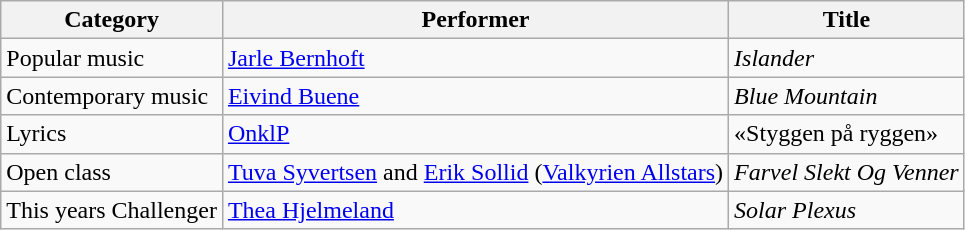<table class="wikitable">
<tr>
<th>Category</th>
<th>Performer</th>
<th>Title</th>
</tr>
<tr -->
<td>Popular music</td>
<td><a href='#'>Jarle Bernhoft</a></td>
<td><em>Islander</em></td>
</tr>
<tr -->
<td>Contemporary music</td>
<td><a href='#'>Eivind Buene</a></td>
<td><em>Blue Mountain</em></td>
</tr>
<tr -->
<td>Lyrics</td>
<td><a href='#'>OnklP</a></td>
<td>«Styggen på ryggen»</td>
</tr>
<tr -->
<td>Open class</td>
<td><a href='#'>Tuva Syvertsen</a> and <a href='#'>Erik Sollid</a> (<a href='#'>Valkyrien Allstars</a>)</td>
<td><em>Farvel Slekt Og Venner</em></td>
</tr>
<tr -->
<td>This years Challenger</td>
<td><a href='#'>Thea Hjelmeland</a></td>
<td><em>Solar Plexus</em></td>
</tr>
</table>
